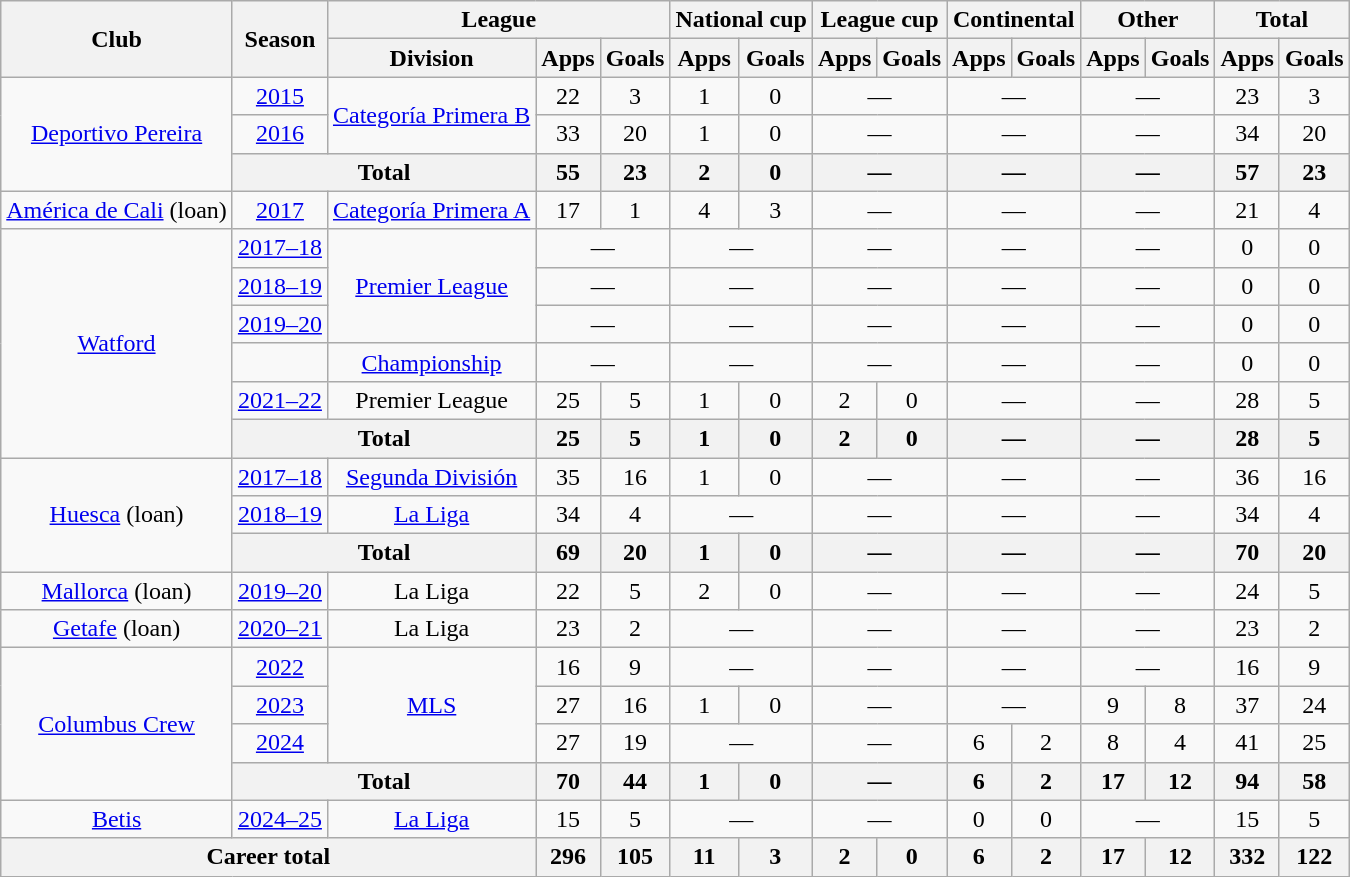<table class="wikitable" style="text-align:center">
<tr>
<th rowspan="2">Club</th>
<th rowspan="2">Season</th>
<th colspan="3">League</th>
<th colspan="2">National cup</th>
<th colspan="2">League cup</th>
<th colspan="2">Continental</th>
<th colspan="2">Other</th>
<th colspan="2">Total</th>
</tr>
<tr>
<th>Division</th>
<th>Apps</th>
<th>Goals</th>
<th>Apps</th>
<th>Goals</th>
<th>Apps</th>
<th>Goals</th>
<th>Apps</th>
<th>Goals</th>
<th>Apps</th>
<th>Goals</th>
<th>Apps</th>
<th>Goals</th>
</tr>
<tr>
<td rowspan="3"><a href='#'>Deportivo Pereira</a></td>
<td><a href='#'>2015</a></td>
<td rowspan="2"><a href='#'>Categoría Primera B</a></td>
<td>22</td>
<td>3</td>
<td>1</td>
<td>0</td>
<td colspan="2">—</td>
<td colspan="2">—</td>
<td colspan="2">—</td>
<td>23</td>
<td>3</td>
</tr>
<tr>
<td><a href='#'>2016</a></td>
<td>33</td>
<td>20</td>
<td>1</td>
<td>0</td>
<td colspan="2">—</td>
<td colspan="2">—</td>
<td colspan="2">—</td>
<td>34</td>
<td>20</td>
</tr>
<tr>
<th colspan="2">Total</th>
<th>55</th>
<th>23</th>
<th>2</th>
<th>0</th>
<th colspan="2">—</th>
<th colspan="2">—</th>
<th colspan="2">—</th>
<th>57</th>
<th>23</th>
</tr>
<tr>
<td><a href='#'>América de Cali</a> (loan)</td>
<td><a href='#'>2017</a></td>
<td><a href='#'>Categoría Primera A</a></td>
<td>17</td>
<td>1</td>
<td>4</td>
<td>3</td>
<td colspan="2">—</td>
<td colspan="2">—</td>
<td colspan="2">—</td>
<td>21</td>
<td>4</td>
</tr>
<tr>
<td rowspan="6"><a href='#'>Watford</a></td>
<td><a href='#'>2017–18</a></td>
<td rowspan="3"><a href='#'>Premier League</a></td>
<td colspan="2">—</td>
<td colspan="2">—</td>
<td colspan="2">—</td>
<td colspan="2">—</td>
<td colspan="2">—</td>
<td>0</td>
<td>0</td>
</tr>
<tr>
<td><a href='#'>2018–19</a></td>
<td colspan="2">—</td>
<td colspan="2">—</td>
<td colspan="2">—</td>
<td colspan="2">—</td>
<td colspan="2">—</td>
<td>0</td>
<td>0</td>
</tr>
<tr>
<td><a href='#'>2019–20</a></td>
<td colspan="2">—</td>
<td colspan="2">—</td>
<td colspan="2">—</td>
<td colspan="2">—</td>
<td colspan="2">—</td>
<td>0</td>
<td>0</td>
</tr>
<tr>
<td></td>
<td><a href='#'>Championship</a></td>
<td colspan="2">—</td>
<td colspan="2">—</td>
<td colspan="2">—</td>
<td colspan="2">—</td>
<td colspan="2">—</td>
<td>0</td>
<td>0</td>
</tr>
<tr>
<td><a href='#'>2021–22</a></td>
<td>Premier League</td>
<td>25</td>
<td>5</td>
<td>1</td>
<td>0</td>
<td>2</td>
<td>0</td>
<td colspan="2">—</td>
<td colspan="2">—</td>
<td>28</td>
<td>5</td>
</tr>
<tr>
<th colspan="2">Total</th>
<th>25</th>
<th>5</th>
<th>1</th>
<th>0</th>
<th>2</th>
<th>0</th>
<th colspan="2">—</th>
<th colspan="2">—</th>
<th>28</th>
<th>5</th>
</tr>
<tr>
<td rowspan="3"><a href='#'>Huesca</a> (loan)</td>
<td><a href='#'>2017–18</a></td>
<td><a href='#'>Segunda División</a></td>
<td>35</td>
<td>16</td>
<td>1</td>
<td>0</td>
<td colspan="2">—</td>
<td colspan="2">—</td>
<td colspan="2">—</td>
<td>36</td>
<td>16</td>
</tr>
<tr>
<td><a href='#'>2018–19</a></td>
<td><a href='#'>La Liga</a></td>
<td>34</td>
<td>4</td>
<td colspan="2">—</td>
<td colspan="2">—</td>
<td colspan="2">—</td>
<td colspan="2">—</td>
<td>34</td>
<td>4</td>
</tr>
<tr>
<th colspan="2">Total</th>
<th>69</th>
<th>20</th>
<th>1</th>
<th>0</th>
<th colspan="2">—</th>
<th colspan="2">—</th>
<th colspan="2">—</th>
<th>70</th>
<th>20</th>
</tr>
<tr>
<td><a href='#'>Mallorca</a> (loan)</td>
<td><a href='#'>2019–20</a></td>
<td>La Liga</td>
<td>22</td>
<td>5</td>
<td>2</td>
<td>0</td>
<td colspan="2">—</td>
<td colspan="2">—</td>
<td colspan="2">—</td>
<td>24</td>
<td>5</td>
</tr>
<tr>
<td><a href='#'>Getafe</a> (loan)</td>
<td><a href='#'>2020–21</a></td>
<td>La Liga</td>
<td>23</td>
<td>2</td>
<td colspan="2">—</td>
<td colspan="2">—</td>
<td colspan="2">—</td>
<td colspan="2">—</td>
<td>23</td>
<td>2</td>
</tr>
<tr>
<td rowspan="4"><a href='#'>Columbus Crew</a></td>
<td><a href='#'>2022</a></td>
<td rowspan="3"><a href='#'>MLS</a></td>
<td>16</td>
<td>9</td>
<td colspan="2">—</td>
<td colspan="2">—</td>
<td colspan="2">—</td>
<td colspan="2">—</td>
<td>16</td>
<td>9</td>
</tr>
<tr>
<td><a href='#'>2023</a></td>
<td>27</td>
<td>16</td>
<td>1</td>
<td>0</td>
<td colspan="2">—</td>
<td colspan="2">—</td>
<td>9</td>
<td>8</td>
<td>37</td>
<td>24</td>
</tr>
<tr>
<td><a href='#'>2024</a></td>
<td>27</td>
<td>19</td>
<td colspan="2">—</td>
<td colspan="2">—</td>
<td>6</td>
<td>2</td>
<td>8</td>
<td>4</td>
<td>41</td>
<td>25</td>
</tr>
<tr>
<th colspan="2">Total</th>
<th>70</th>
<th>44</th>
<th>1</th>
<th>0</th>
<th colspan="2">—</th>
<th>6</th>
<th>2</th>
<th>17</th>
<th>12</th>
<th>94</th>
<th>58</th>
</tr>
<tr>
<td><a href='#'>Betis</a></td>
<td><a href='#'>2024–25</a></td>
<td><a href='#'>La Liga</a></td>
<td>15</td>
<td>5</td>
<td colspan="2">—</td>
<td colspan="2">—</td>
<td>0</td>
<td>0</td>
<td colspan="2">—</td>
<td>15</td>
<td>5</td>
</tr>
<tr>
<th colspan="3">Career total</th>
<th>296</th>
<th>105</th>
<th>11</th>
<th>3</th>
<th>2</th>
<th>0</th>
<th>6</th>
<th>2</th>
<th>17</th>
<th>12</th>
<th>332</th>
<th>122</th>
</tr>
</table>
